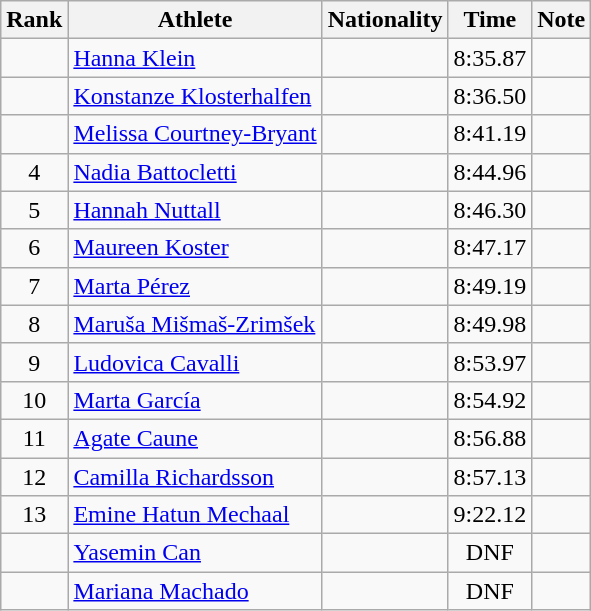<table class="wikitable sortable" style="text-align:center">
<tr>
<th>Rank</th>
<th>Athlete</th>
<th>Nationality</th>
<th>Time</th>
<th>Note</th>
</tr>
<tr>
<td></td>
<td align=left><a href='#'>Hanna Klein</a></td>
<td align=left></td>
<td>8:35.87</td>
<td></td>
</tr>
<tr>
<td></td>
<td align=left><a href='#'>Konstanze Klosterhalfen</a></td>
<td align=left></td>
<td>8:36.50</td>
<td></td>
</tr>
<tr>
<td></td>
<td align=left><a href='#'>Melissa Courtney-Bryant</a></td>
<td align=left></td>
<td>8:41.19</td>
<td></td>
</tr>
<tr>
<td>4</td>
<td align=left><a href='#'>Nadia Battocletti</a></td>
<td align=left></td>
<td>8:44.96</td>
<td></td>
</tr>
<tr>
<td>5</td>
<td align=left><a href='#'>Hannah Nuttall</a></td>
<td align=left></td>
<td>8:46.30</td>
<td></td>
</tr>
<tr>
<td>6</td>
<td align=left><a href='#'>Maureen Koster</a></td>
<td align=left></td>
<td>8:47.17</td>
<td></td>
</tr>
<tr>
<td>7</td>
<td align=left><a href='#'>Marta Pérez</a></td>
<td align=left></td>
<td>8:49.19</td>
<td></td>
</tr>
<tr>
<td>8</td>
<td align=left><a href='#'>Maruša Mišmaš-Zrimšek</a></td>
<td align=left></td>
<td>8:49.98</td>
<td></td>
</tr>
<tr>
<td>9</td>
<td align=left><a href='#'>Ludovica Cavalli</a></td>
<td align=left></td>
<td>8:53.97</td>
<td></td>
</tr>
<tr>
<td>10</td>
<td align=left><a href='#'>Marta García</a></td>
<td align=left></td>
<td>8:54.92</td>
<td></td>
</tr>
<tr>
<td>11</td>
<td align=left><a href='#'>Agate Caune</a></td>
<td align=left></td>
<td>8:56.88</td>
<td></td>
</tr>
<tr>
<td>12</td>
<td align=left><a href='#'>Camilla Richardsson</a></td>
<td align=left></td>
<td>8:57.13</td>
<td></td>
</tr>
<tr>
<td>13</td>
<td align=left><a href='#'>Emine Hatun Mechaal</a></td>
<td align=left></td>
<td>9:22.12</td>
<td></td>
</tr>
<tr>
<td></td>
<td align=left><a href='#'>Yasemin Can</a></td>
<td align=left></td>
<td>DNF</td>
<td></td>
</tr>
<tr>
<td></td>
<td align=left><a href='#'>Mariana Machado</a></td>
<td align=left></td>
<td>DNF</td>
<td></td>
</tr>
</table>
